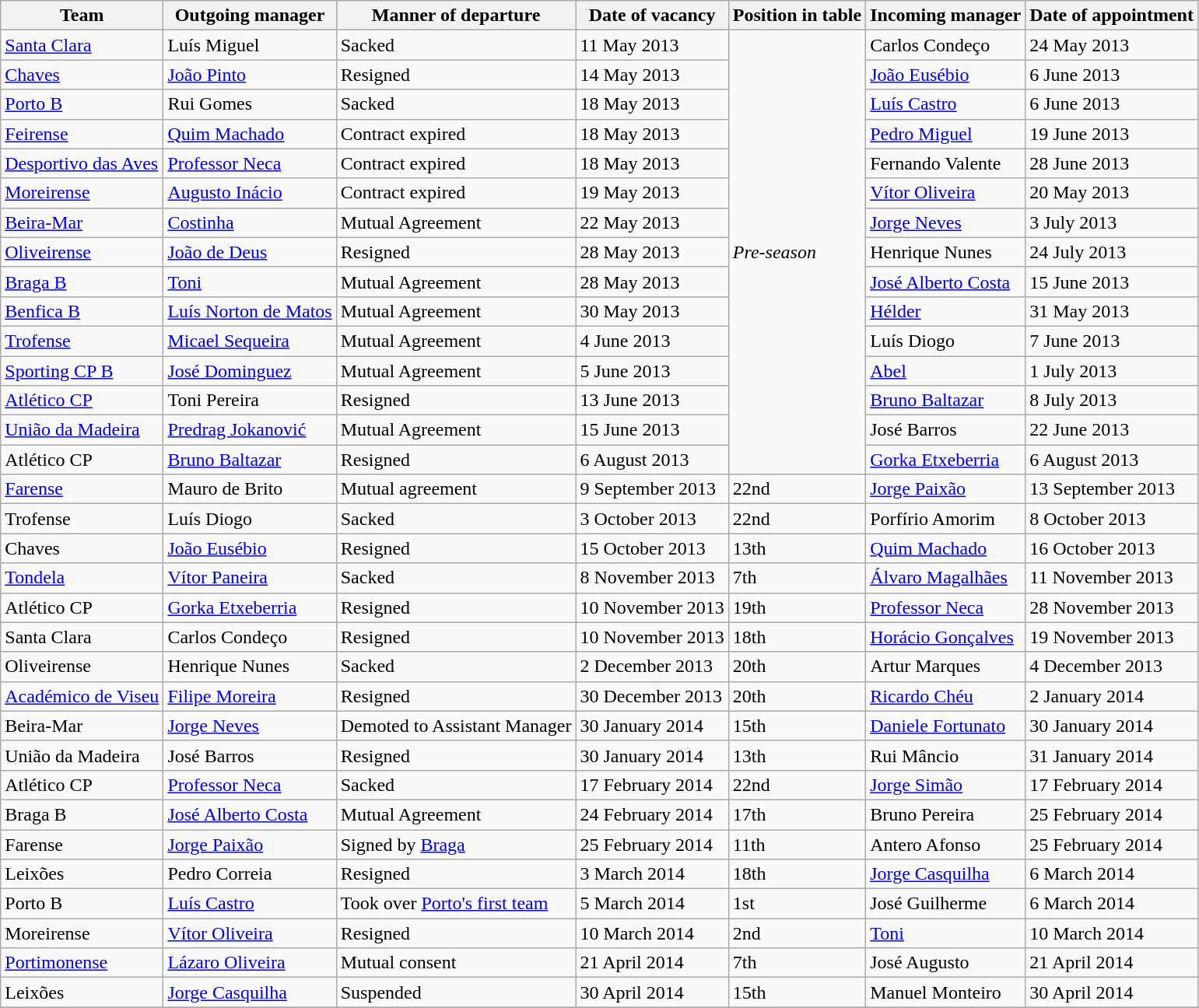<table class="wikitable sortable">
<tr>
<th>Team</th>
<th>Outgoing manager</th>
<th>Manner of departure</th>
<th>Date of vacancy</th>
<th>Position in table</th>
<th>Incoming manager</th>
<th>Date of appointment</th>
</tr>
<tr>
<td><a href='#'>Santa Clara</a></td>
<td> Luís Miguel</td>
<td>Sacked</td>
<td>11 May 2013</td>
<td rowspan=15><em>Pre-season</em></td>
<td> Carlos Condeço</td>
<td>24 May 2013</td>
</tr>
<tr>
<td><a href='#'>Chaves</a></td>
<td> <a href='#'>João Pinto</a></td>
<td>Resigned</td>
<td>14 May 2013</td>
<td> <a href='#'>João Eusébio</a></td>
<td>6 June 2013</td>
</tr>
<tr>
<td><a href='#'>Porto B</a></td>
<td> Rui Gomes</td>
<td>Sacked</td>
<td>18 May 2013</td>
<td> <a href='#'>Luís Castro</a></td>
<td>6 June 2013</td>
</tr>
<tr>
<td><a href='#'>Feirense</a></td>
<td> <a href='#'>Quim Machado</a></td>
<td>Contract expired</td>
<td>18 May 2013</td>
<td> <a href='#'>Pedro Miguel</a></td>
<td>19 June 2013</td>
</tr>
<tr>
<td><a href='#'>Desportivo das Aves</a></td>
<td> <a href='#'>Professor Neca</a></td>
<td>Contract expired</td>
<td>18 May 2013</td>
<td> Fernando Valente</td>
<td>28 June 2013</td>
</tr>
<tr>
<td><a href='#'>Moreirense</a></td>
<td> <a href='#'>Augusto Inácio</a></td>
<td>Contract expired</td>
<td>19 May 2013</td>
<td> <a href='#'>Vítor Oliveira</a></td>
<td>20 May 2013</td>
</tr>
<tr>
<td><a href='#'>Beira-Mar</a></td>
<td> <a href='#'>Costinha</a></td>
<td>Mutual Agreement</td>
<td>22 May 2013</td>
<td> <a href='#'>Jorge Neves</a></td>
<td>3 July 2013</td>
</tr>
<tr>
<td><a href='#'>Oliveirense</a></td>
<td> <a href='#'>João de Deus</a></td>
<td>Resigned</td>
<td>28 May 2013</td>
<td> Henrique Nunes</td>
<td>24 July 2013</td>
</tr>
<tr>
<td><a href='#'>Braga B</a></td>
<td> <a href='#'>Toni</a></td>
<td>Mutual Agreement</td>
<td>28 May 2013</td>
<td> <a href='#'>José Alberto Costa</a></td>
<td>15 June 2013</td>
</tr>
<tr>
<td><a href='#'>Benfica B</a></td>
<td> <a href='#'>Luís Norton de Matos</a></td>
<td>Mutual Agreement</td>
<td>30 May 2013</td>
<td> <a href='#'>Hélder</a></td>
<td>31 May 2013</td>
</tr>
<tr>
<td><a href='#'>Trofense</a></td>
<td> <a href='#'>Micael Sequeira</a></td>
<td>Mutual Agreement</td>
<td>4 June 2013</td>
<td> Luís Diogo</td>
<td>7 June 2013</td>
</tr>
<tr>
<td><a href='#'>Sporting CP B</a></td>
<td> <a href='#'>José Dominguez</a></td>
<td>Mutual Agreement</td>
<td>5 June 2013</td>
<td> <a href='#'>Abel</a></td>
<td>1 July 2013</td>
</tr>
<tr>
<td><a href='#'>Atlético CP</a></td>
<td> Toni Pereira</td>
<td>Resigned</td>
<td>13 June 2013</td>
<td> <a href='#'>Bruno Baltazar</a></td>
<td>8 July 2013</td>
</tr>
<tr>
<td><a href='#'>União da Madeira</a></td>
<td> <a href='#'>Predrag Jokanović</a></td>
<td>Mutual Agreement</td>
<td>15 June 2013</td>
<td> José Barros</td>
<td>22 June 2013</td>
</tr>
<tr>
<td>Atlético CP</td>
<td> <a href='#'>Bruno Baltazar</a></td>
<td>Resigned</td>
<td>6 August 2013</td>
<td> <a href='#'>Gorka Etxeberria</a></td>
<td>6 August 2013</td>
</tr>
<tr>
<td><a href='#'>Farense</a></td>
<td> Mauro de Brito</td>
<td>Mutual agreement</td>
<td>9 September 2013</td>
<td>22nd</td>
<td> <a href='#'>Jorge Paixão</a></td>
<td>13 September 2013</td>
</tr>
<tr>
<td>Trofense</td>
<td> Luís Diogo</td>
<td>Sacked</td>
<td>3 October 2013</td>
<td>22nd</td>
<td> Porfírio Amorim</td>
<td>8 October 2013</td>
</tr>
<tr>
<td>Chaves</td>
<td> <a href='#'>João Eusébio</a></td>
<td>Resigned</td>
<td>15 October 2013</td>
<td>13th</td>
<td> <a href='#'>Quim Machado</a></td>
<td>16 October 2013</td>
</tr>
<tr>
<td><a href='#'>Tondela</a></td>
<td> <a href='#'>Vítor Paneira</a></td>
<td>Sacked</td>
<td>8 November 2013</td>
<td>7th</td>
<td> <a href='#'>Álvaro Magalhães</a></td>
<td>11 November 2013</td>
</tr>
<tr>
<td>Atlético CP</td>
<td> <a href='#'>Gorka Etxeberria</a></td>
<td>Resigned</td>
<td>10 November 2013</td>
<td>19th</td>
<td> <a href='#'>Professor Neca</a></td>
<td>28 November 2013</td>
</tr>
<tr>
<td>Santa Clara</td>
<td> Carlos Condeço</td>
<td>Resigned</td>
<td>10 November 2013</td>
<td>18th</td>
<td> <a href='#'>Horácio Gonçalves</a></td>
<td>19 November 2013</td>
</tr>
<tr>
<td>Oliveirense</td>
<td> Henrique Nunes</td>
<td>Sacked</td>
<td>2 December 2013</td>
<td>20th</td>
<td> Artur Marques</td>
<td>4 December 2013</td>
</tr>
<tr>
<td><a href='#'>Académico de Viseu</a></td>
<td> <a href='#'>Filipe Moreira</a></td>
<td>Resigned</td>
<td>30 December 2013</td>
<td>20th</td>
<td> <a href='#'>Ricardo Chéu</a></td>
<td>2 January 2014</td>
</tr>
<tr>
<td>Beira-Mar</td>
<td> <a href='#'>Jorge Neves</a></td>
<td>Demoted to Assistant Manager</td>
<td>30 January 2014</td>
<td>15th</td>
<td> <a href='#'>Daniele Fortunato</a></td>
<td>30 January 2014</td>
</tr>
<tr>
<td>União da Madeira</td>
<td> José Barros</td>
<td>Resigned</td>
<td>30 January 2014</td>
<td>13th</td>
<td> Rui Mâncio</td>
<td>31 January 2014</td>
</tr>
<tr>
<td>Atlético CP</td>
<td> <a href='#'>Professor Neca</a></td>
<td>Sacked</td>
<td>17 February 2014</td>
<td>22nd</td>
<td> <a href='#'>Jorge Simão</a></td>
<td>17 February 2014</td>
</tr>
<tr>
<td>Braga B</td>
<td> <a href='#'>José Alberto Costa</a></td>
<td>Mutual Agreement</td>
<td>24 February 2014</td>
<td>17th</td>
<td> Bruno Pereira</td>
<td>25 February 2014</td>
</tr>
<tr>
<td>Farense</td>
<td> <a href='#'>Jorge Paixão</a></td>
<td>Signed by <a href='#'>Braga</a></td>
<td>25 February 2014</td>
<td>11th</td>
<td> Antero Afonso</td>
<td>25 February 2014</td>
</tr>
<tr>
<td>Leixões</td>
<td> Pedro Correia</td>
<td>Resigned</td>
<td>3 March 2014</td>
<td>18th</td>
<td> <a href='#'>Jorge Casquilha</a></td>
<td>6 March 2014</td>
</tr>
<tr>
<td>Porto B</td>
<td> <a href='#'>Luís Castro</a></td>
<td>Took over <a href='#'>Porto's first team</a></td>
<td>5 March 2014</td>
<td>1st</td>
<td> José Guilherme</td>
<td>6 March 2014</td>
</tr>
<tr>
<td>Moreirense</td>
<td> <a href='#'>Vítor Oliveira</a></td>
<td>Resigned</td>
<td>10 March 2014</td>
<td>2nd</td>
<td> <a href='#'>Toni</a></td>
<td>10 March 2014</td>
</tr>
<tr>
<td><a href='#'>Portimonense</a></td>
<td> <a href='#'>Lázaro Oliveira</a></td>
<td>Mutual consent</td>
<td>21 April 2014</td>
<td>7th</td>
<td> José Augusto</td>
<td>21 April 2014</td>
</tr>
<tr>
<td>Leixões</td>
<td> <a href='#'>Jorge Casquilha</a></td>
<td>Suspended</td>
<td>30 April 2014</td>
<td>15th</td>
<td> Manuel Monteiro</td>
<td>30 April 2014</td>
</tr>
<tr>
</tr>
</table>
